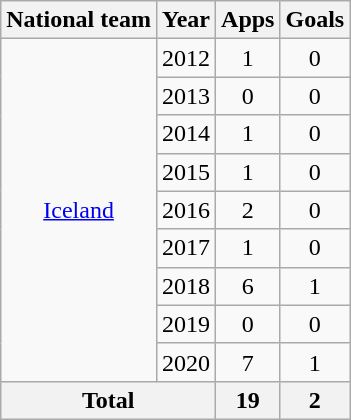<table class="wikitable" style="text-align:center">
<tr>
<th>National team</th>
<th>Year</th>
<th>Apps</th>
<th>Goals</th>
</tr>
<tr>
<td rowspan="9"><a href='#'>Iceland</a></td>
<td>2012</td>
<td>1</td>
<td>0</td>
</tr>
<tr>
<td>2013</td>
<td>0</td>
<td>0</td>
</tr>
<tr>
<td>2014</td>
<td>1</td>
<td>0</td>
</tr>
<tr>
<td>2015</td>
<td>1</td>
<td>0</td>
</tr>
<tr>
<td>2016</td>
<td>2</td>
<td>0</td>
</tr>
<tr>
<td>2017</td>
<td>1</td>
<td>0</td>
</tr>
<tr>
<td>2018</td>
<td>6</td>
<td>1</td>
</tr>
<tr>
<td>2019</td>
<td>0</td>
<td>0</td>
</tr>
<tr>
<td>2020</td>
<td>7</td>
<td>1</td>
</tr>
<tr>
<th colspan="2">Total</th>
<th>19</th>
<th>2</th>
</tr>
</table>
